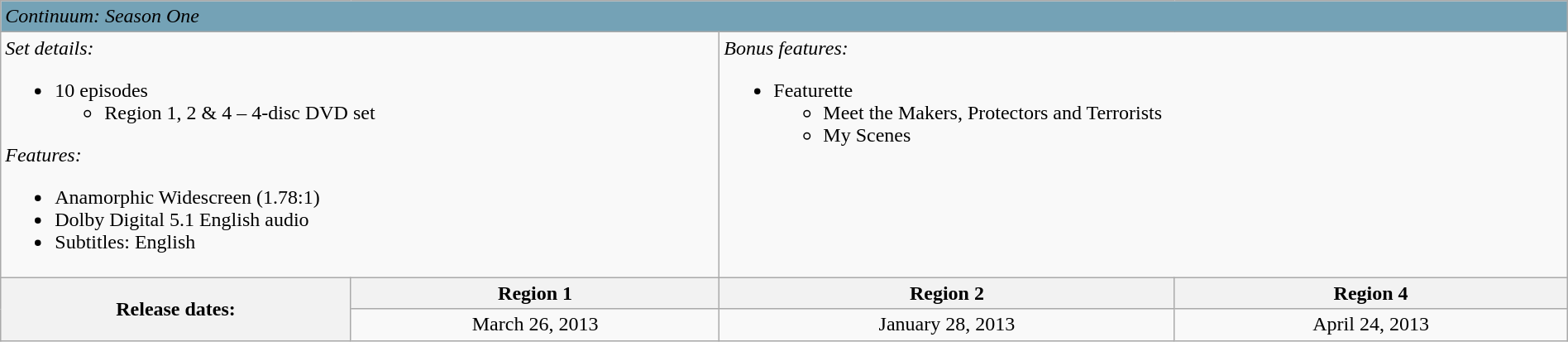<table class="wikitable" width=100%>
<tr>
<td colspan="5" style="background:#74A2B6; color:#000;"><em>Continuum: Season One</em></td>
</tr>
<tr>
<td colspan="2" valign=top><em>Set details:</em><br><ul><li>10 episodes<ul><li>Region 1, 2 & 4 – 4-disc DVD set</li></ul></li></ul><em>Features:</em><ul><li>Anamorphic Widescreen (1.78:1)</li><li>Dolby Digital 5.1 English audio</li><li>Subtitles: English</li></ul></td>
<td colspan="3" valign=top><em>Bonus features:</em><br><ul><li>Featurette<ul><li>Meet the Makers, Protectors and Terrorists</li><li>My Scenes</li></ul></li></ul></td>
</tr>
<tr>
<th rowspan="2">Release dates:</th>
<th>Region 1</th>
<th>Region 2</th>
<th>Region 4</th>
</tr>
<tr>
<td align="center">March 26, 2013</td>
<td align="center">January 28, 2013</td>
<td align="center">April 24, 2013</td>
</tr>
</table>
